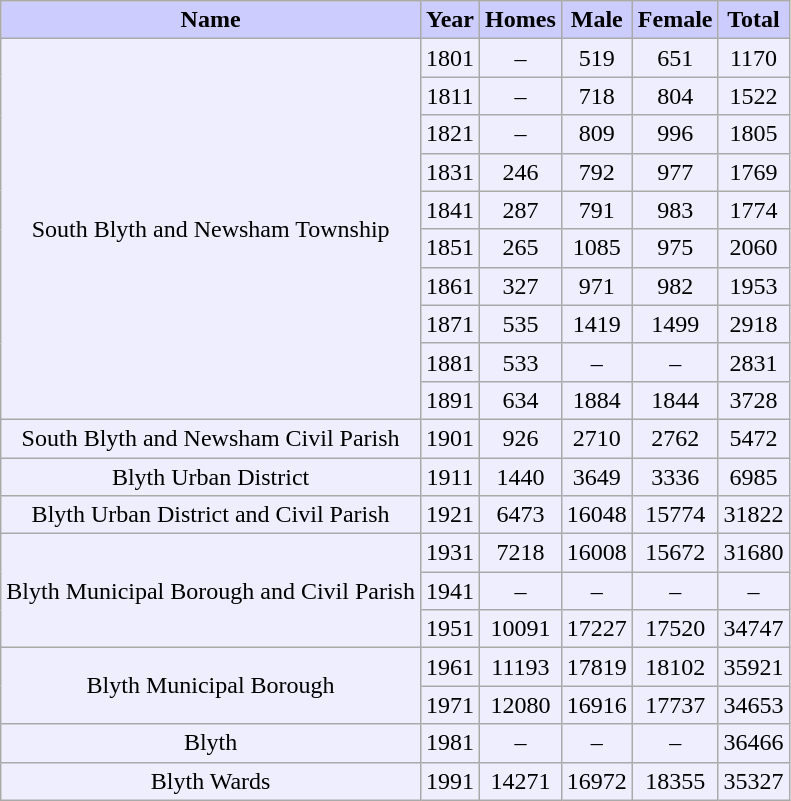<table class="wikitable">
<tr>
<th style="background-color: #CCCCFF">Name</th>
<th style="background-color: #CCCCFF">Year</th>
<th style="background-color: #CCCCFF">Homes</th>
<th style="background-color: #CCCCFF">Male</th>
<th style="background-color: #CCCCFF">Female</th>
<th style="background-color: #CCCCFF">Total</th>
</tr>
<tr style="background-color: #EEEEFF" align="center">
<td rowspan=10 valign="center">South Blyth and Newsham Township</td>
<td>1801</td>
<td>–</td>
<td>519</td>
<td>651</td>
<td>1170</td>
</tr>
<tr style="background-color: #EEEEFF" align="center">
<td>1811</td>
<td>–</td>
<td>718</td>
<td>804</td>
<td>1522</td>
</tr>
<tr style="background-color: #EEEEFF" align="center">
<td>1821</td>
<td>–</td>
<td>809</td>
<td>996</td>
<td>1805</td>
</tr>
<tr style="background-color: #EEEEFF" align="center">
<td>1831</td>
<td>246</td>
<td>792</td>
<td>977</td>
<td>1769</td>
</tr>
<tr style="background-color: #EEEEFF" align="center">
<td>1841</td>
<td>287</td>
<td>791</td>
<td>983</td>
<td>1774</td>
</tr>
<tr style="background-color: #EEEEFF" align="center">
<td>1851</td>
<td>265</td>
<td>1085</td>
<td>975</td>
<td>2060</td>
</tr>
<tr style="background-color: #EEEEFF" align="center">
<td>1861</td>
<td>327</td>
<td>971</td>
<td>982</td>
<td>1953</td>
</tr>
<tr style="background-color: #EEEEFF" align="center">
<td>1871</td>
<td>535</td>
<td>1419</td>
<td>1499</td>
<td>2918</td>
</tr>
<tr style="background-color: #EEEEFF" align="center">
<td>1881</td>
<td>533</td>
<td>–</td>
<td>–</td>
<td>2831</td>
</tr>
<tr style="background-color: #EEEEFF" align="center">
<td>1891</td>
<td>634</td>
<td>1884</td>
<td>1844</td>
<td>3728</td>
</tr>
<tr style="background-color: #EEEEFF" align="center">
<td>South Blyth and Newsham Civil Parish</td>
<td>1901</td>
<td>926</td>
<td>2710</td>
<td>2762</td>
<td>5472</td>
</tr>
<tr style="background-color: #EEEEFF" align="center">
<td>Blyth Urban District</td>
<td>1911</td>
<td>1440</td>
<td>3649</td>
<td>3336</td>
<td>6985</td>
</tr>
<tr style="background-color: #EEEEFF" align="center">
<td>Blyth Urban District and Civil Parish</td>
<td>1921</td>
<td>6473</td>
<td>16048</td>
<td>15774</td>
<td>31822</td>
</tr>
<tr style="background-color: #EEEEFF" align="center">
<td rowspan=3 valign="center">Blyth Municipal Borough and Civil Parish</td>
<td>1931</td>
<td>7218</td>
<td>16008</td>
<td>15672</td>
<td>31680</td>
</tr>
<tr style="background-color: #EEEEFF" align="center">
<td>1941</td>
<td>–</td>
<td>–</td>
<td>–</td>
<td>–</td>
</tr>
<tr style="background-color: #EEEEFF" align="center">
<td>1951</td>
<td>10091</td>
<td>17227</td>
<td>17520</td>
<td>34747</td>
</tr>
<tr style="background-color: #EEEEFF" align="center">
<td rowspan=2 valign="center">Blyth Municipal Borough</td>
<td>1961</td>
<td>11193</td>
<td>17819</td>
<td>18102</td>
<td>35921</td>
</tr>
<tr style="background-color: #EEEEFF" align="center">
<td>1971</td>
<td>12080</td>
<td>16916</td>
<td>17737</td>
<td>34653</td>
</tr>
<tr style="background-color: #EEEEFF" align="center">
<td>Blyth</td>
<td>1981</td>
<td>–</td>
<td>–</td>
<td>–</td>
<td>36466</td>
</tr>
<tr style="background-color: #EEEEFF" align="center">
<td>Blyth Wards</td>
<td>1991</td>
<td>14271</td>
<td>16972</td>
<td>18355</td>
<td>35327</td>
</tr>
</table>
